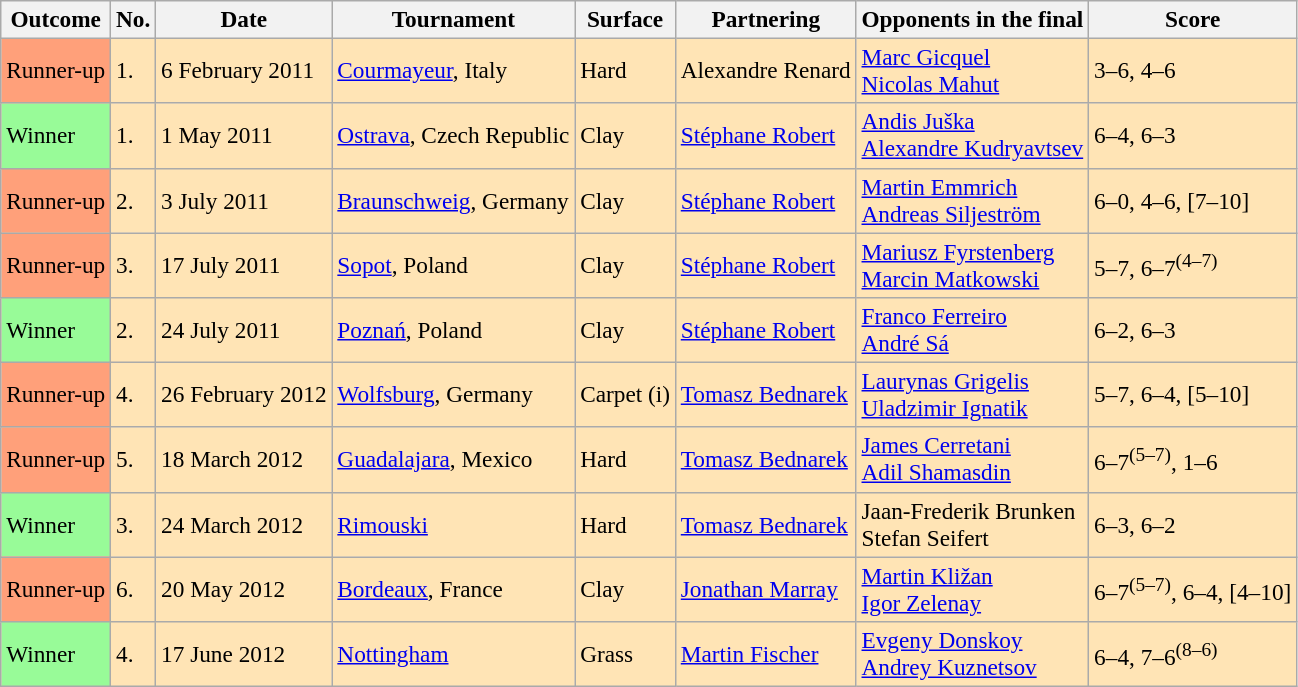<table class=wikitable style=font-size:97%>
<tr>
<th>Outcome</th>
<th>No.</th>
<th>Date</th>
<th>Tournament</th>
<th>Surface</th>
<th>Partnering</th>
<th>Opponents in the final</th>
<th>Score</th>
</tr>
<tr bgcolor="moccasin">
<td bgcolor=FFA07A>Runner-up</td>
<td>1.</td>
<td>6 February 2011</td>
<td><a href='#'>Courmayeur</a>, Italy</td>
<td>Hard</td>
<td> Alexandre Renard</td>
<td> <a href='#'>Marc Gicquel</a><br> <a href='#'>Nicolas Mahut</a></td>
<td>3–6, 4–6</td>
</tr>
<tr bgcolor="moccasin">
<td bgcolor=98FB98>Winner</td>
<td>1.</td>
<td>1 May 2011</td>
<td><a href='#'>Ostrava</a>, Czech Republic</td>
<td>Clay</td>
<td> <a href='#'>Stéphane Robert</a></td>
<td> <a href='#'>Andis Juška</a><br> <a href='#'>Alexandre Kudryavtsev</a></td>
<td>6–4, 6–3</td>
</tr>
<tr bgcolor="moccasin">
<td bgcolor=FFA07A>Runner-up</td>
<td>2.</td>
<td>3 July 2011</td>
<td><a href='#'>Braunschweig</a>, Germany</td>
<td>Clay</td>
<td> <a href='#'>Stéphane Robert</a></td>
<td> <a href='#'>Martin Emmrich</a><br> <a href='#'>Andreas Siljeström</a></td>
<td>6–0, 4–6, [7–10]</td>
</tr>
<tr bgcolor="moccasin">
<td bgcolor=FFA07A>Runner-up</td>
<td>3.</td>
<td>17 July 2011</td>
<td><a href='#'>Sopot</a>, Poland</td>
<td>Clay</td>
<td> <a href='#'>Stéphane Robert</a></td>
<td> <a href='#'>Mariusz Fyrstenberg</a><br> <a href='#'>Marcin Matkowski</a></td>
<td>5–7, 6–7<sup>(4–7)</sup></td>
</tr>
<tr bgcolor="moccasin">
<td bgcolor=98FB98>Winner</td>
<td>2.</td>
<td>24 July 2011</td>
<td><a href='#'>Poznań</a>, Poland</td>
<td>Clay</td>
<td> <a href='#'>Stéphane Robert</a></td>
<td> <a href='#'>Franco Ferreiro</a><br> <a href='#'>André Sá</a></td>
<td>6–2, 6–3</td>
</tr>
<tr bgcolor="moccasin">
<td bgcolor=FFA07A>Runner-up</td>
<td>4.</td>
<td>26 February 2012</td>
<td><a href='#'>Wolfsburg</a>, Germany</td>
<td>Carpet (i)</td>
<td> <a href='#'>Tomasz Bednarek</a></td>
<td> <a href='#'>Laurynas Grigelis</a> <br> <a href='#'>Uladzimir Ignatik</a></td>
<td>5–7, 6–4, [5–10]</td>
</tr>
<tr bgcolor="moccasin">
<td bgcolor=FFA07A>Runner-up</td>
<td>5.</td>
<td>18 March 2012</td>
<td><a href='#'>Guadalajara</a>, Mexico</td>
<td>Hard</td>
<td> <a href='#'>Tomasz Bednarek</a></td>
<td> <a href='#'>James Cerretani</a> <br> <a href='#'>Adil Shamasdin</a></td>
<td>6–7<sup>(5–7)</sup>, 1–6</td>
</tr>
<tr bgcolor="moccasin">
<td bgcolor=98FB98>Winner</td>
<td>3.</td>
<td>24 March 2012</td>
<td><a href='#'>Rimouski</a></td>
<td>Hard</td>
<td> <a href='#'>Tomasz Bednarek</a></td>
<td> Jaan-Frederik Brunken <br>  Stefan Seifert</td>
<td>6–3, 6–2</td>
</tr>
<tr bgcolor="moccasin">
<td bgcolor=FFA07A>Runner-up</td>
<td>6.</td>
<td>20 May 2012</td>
<td><a href='#'>Bordeaux</a>, France</td>
<td>Clay</td>
<td> <a href='#'>Jonathan Marray</a></td>
<td> <a href='#'>Martin Kližan</a> <br> <a href='#'>Igor Zelenay</a></td>
<td>6–7<sup>(5–7)</sup>, 6–4, [4–10]</td>
</tr>
<tr bgcolor="moccasin">
<td bgcolor=98FB98>Winner</td>
<td>4.</td>
<td>17 June 2012</td>
<td><a href='#'>Nottingham</a></td>
<td>Grass</td>
<td> <a href='#'>Martin Fischer</a></td>
<td> <a href='#'>Evgeny Donskoy</a><br>  <a href='#'>Andrey Kuznetsov</a></td>
<td>6–4, 7–6<sup>(8–6)</sup></td>
</tr>
</table>
